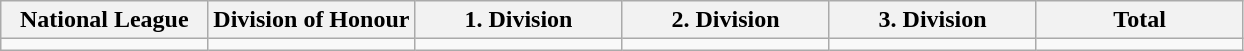<table class="wikitable">
<tr>
<th width="16.67%">National League</th>
<th width="16.67%">Division of Honour</th>
<th width="16.67%">1. Division</th>
<th width="16.67%">2. Division</th>
<th width="16.67%">3. Division</th>
<th width="16.67%">Total</th>
</tr>
<tr>
<td> </td>
<td>  </td>
<td>  </td>
<td>  </td>
<td>   </td>
<td></td>
</tr>
</table>
